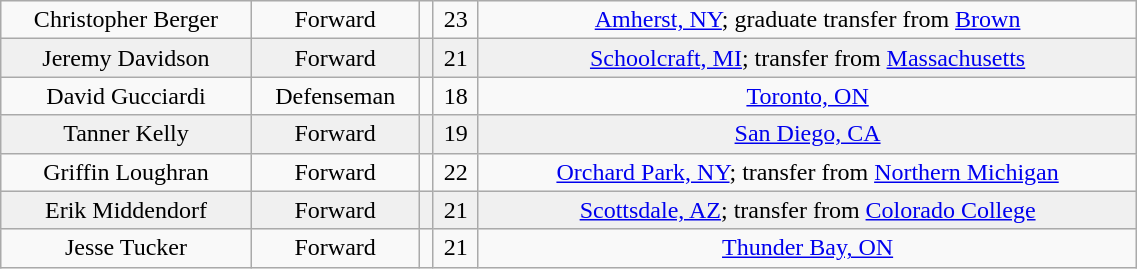<table class="wikitable" width="60%">
<tr align="center" bgcolor="">
<td>Christopher Berger</td>
<td>Forward</td>
<td></td>
<td>23</td>
<td><a href='#'>Amherst, NY</a>; graduate transfer from <a href='#'>Brown</a></td>
</tr>
<tr align="center" bgcolor="f0f0f0">
<td>Jeremy Davidson</td>
<td>Forward</td>
<td></td>
<td>21</td>
<td><a href='#'>Schoolcraft, MI</a>; transfer from <a href='#'>Massachusetts</a></td>
</tr>
<tr align="center" bgcolor="">
<td>David Gucciardi</td>
<td>Defenseman</td>
<td></td>
<td>18</td>
<td><a href='#'>Toronto, ON</a></td>
</tr>
<tr align="center" bgcolor="f0f0f0">
<td>Tanner Kelly</td>
<td>Forward</td>
<td></td>
<td>19</td>
<td><a href='#'>San Diego, CA</a></td>
</tr>
<tr align="center" bgcolor="">
<td>Griffin Loughran</td>
<td>Forward</td>
<td></td>
<td>22</td>
<td><a href='#'>Orchard Park, NY</a>; transfer from <a href='#'>Northern Michigan</a></td>
</tr>
<tr align="center" bgcolor="f0f0f0">
<td>Erik Middendorf</td>
<td>Forward</td>
<td></td>
<td>21</td>
<td><a href='#'>Scottsdale, AZ</a>; transfer from <a href='#'>Colorado College</a></td>
</tr>
<tr align="center" bgcolor="">
<td>Jesse Tucker</td>
<td>Forward</td>
<td></td>
<td>21</td>
<td><a href='#'>Thunder Bay, ON</a></td>
</tr>
</table>
